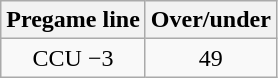<table class="wikitable">
<tr align="center">
<th style=>Pregame line</th>
<th style=>Over/under</th>
</tr>
<tr align="center">
<td>CCU −3</td>
<td>49</td>
</tr>
</table>
